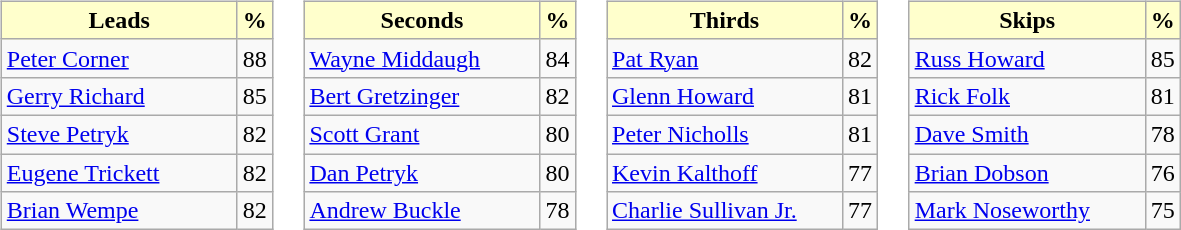<table>
<tr>
<td valign=top><br><table class="wikitable">
<tr>
<th style="background: #ffffcc; width:150px;">Leads</th>
<th style="background: #ffffcc;">%</th>
</tr>
<tr>
<td> <a href='#'>Peter Corner</a></td>
<td>88</td>
</tr>
<tr>
<td> <a href='#'>Gerry Richard</a></td>
<td>85</td>
</tr>
<tr>
<td> <a href='#'>Steve Petryk</a></td>
<td>82</td>
</tr>
<tr>
<td> <a href='#'>Eugene Trickett</a></td>
<td>82</td>
</tr>
<tr>
<td> <a href='#'>Brian Wempe</a></td>
<td>82</td>
</tr>
</table>
</td>
<td valign=top><br><table class="wikitable">
<tr>
<th style="background: #ffffcc; width:150px;">Seconds</th>
<th style="background: #ffffcc;">%</th>
</tr>
<tr>
<td> <a href='#'>Wayne Middaugh</a></td>
<td>84</td>
</tr>
<tr>
<td> <a href='#'>Bert Gretzinger</a></td>
<td>82</td>
</tr>
<tr>
<td> <a href='#'>Scott Grant</a></td>
<td>80</td>
</tr>
<tr>
<td> <a href='#'>Dan Petryk</a></td>
<td>80</td>
</tr>
<tr>
<td> <a href='#'>Andrew Buckle</a></td>
<td>78</td>
</tr>
</table>
</td>
<td valign=top><br><table class="wikitable">
<tr>
<th style="background: #ffffcc; width:150px;">Thirds</th>
<th style="background: #ffffcc;">%</th>
</tr>
<tr>
<td> <a href='#'>Pat Ryan</a></td>
<td>82</td>
</tr>
<tr>
<td> <a href='#'>Glenn Howard</a></td>
<td>81</td>
</tr>
<tr>
<td> <a href='#'>Peter Nicholls</a></td>
<td>81</td>
</tr>
<tr>
<td> <a href='#'>Kevin Kalthoff</a></td>
<td>77</td>
</tr>
<tr>
<td> <a href='#'>Charlie Sullivan Jr.</a></td>
<td>77</td>
</tr>
</table>
</td>
<td valign=top><br><table class="wikitable">
<tr>
<th style="background: #ffffcc; width:150px;">Skips</th>
<th style="background: #ffffcc;">%</th>
</tr>
<tr>
<td> <a href='#'>Russ Howard</a></td>
<td>85</td>
</tr>
<tr>
<td> <a href='#'>Rick Folk</a></td>
<td>81</td>
</tr>
<tr>
<td> <a href='#'>Dave Smith</a></td>
<td>78</td>
</tr>
<tr>
<td> <a href='#'>Brian Dobson</a></td>
<td>76</td>
</tr>
<tr>
<td> <a href='#'>Mark Noseworthy</a></td>
<td>75</td>
</tr>
</table>
</td>
</tr>
</table>
